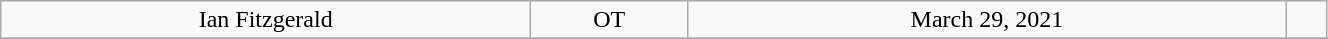<table class="wikitable" style="width: 70%;text-align: center;">
<tr align="center">
<td>Ian Fitzgerald</td>
<td>OT</td>
<td>March 29, 2021</td>
<td></td>
</tr>
<tr>
</tr>
</table>
